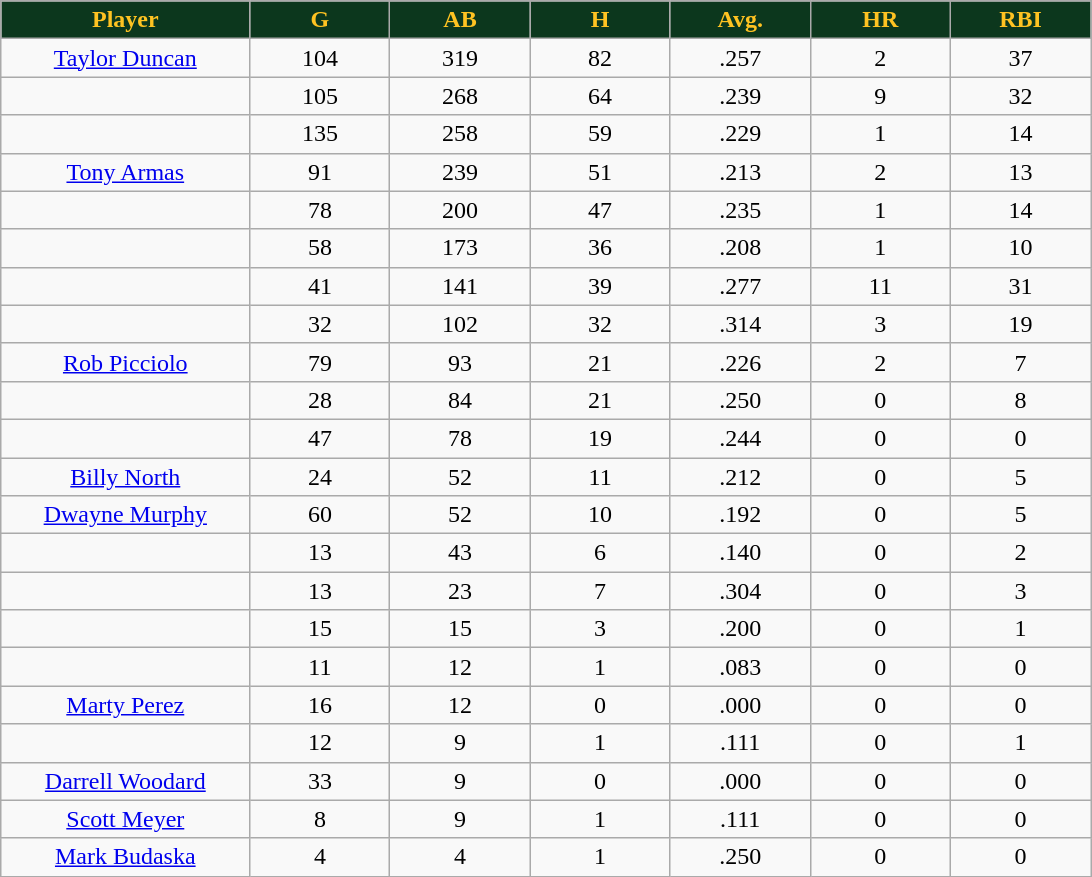<table class="wikitable sortable">
<tr>
<th style="background:#0C371D;color:#ffc322;" width="16%">Player</th>
<th style="background:#0C371D;color:#ffc322;" width="9%">G</th>
<th style="background:#0C371D;color:#ffc322;" width="9%">AB</th>
<th style="background:#0C371D;color:#ffc322;" width="9%">H</th>
<th style="background:#0C371D;color:#ffc322;" width="9%">Avg.</th>
<th style="background:#0C371D;color:#ffc322;" width="9%">HR</th>
<th style="background:#0C371D;color:#ffc322;" width="9%">RBI</th>
</tr>
<tr align="center">
<td><a href='#'>Taylor Duncan</a></td>
<td>104</td>
<td>319</td>
<td>82</td>
<td>.257</td>
<td>2</td>
<td>37</td>
</tr>
<tr align=center>
<td></td>
<td>105</td>
<td>268</td>
<td>64</td>
<td>.239</td>
<td>9</td>
<td>32</td>
</tr>
<tr align="center">
<td></td>
<td>135</td>
<td>258</td>
<td>59</td>
<td>.229</td>
<td>1</td>
<td>14</td>
</tr>
<tr align="center">
<td><a href='#'>Tony Armas</a></td>
<td>91</td>
<td>239</td>
<td>51</td>
<td>.213</td>
<td>2</td>
<td>13</td>
</tr>
<tr align=center>
<td></td>
<td>78</td>
<td>200</td>
<td>47</td>
<td>.235</td>
<td>1</td>
<td>14</td>
</tr>
<tr align="center">
<td></td>
<td>58</td>
<td>173</td>
<td>36</td>
<td>.208</td>
<td>1</td>
<td>10</td>
</tr>
<tr align="center">
<td></td>
<td>41</td>
<td>141</td>
<td>39</td>
<td>.277</td>
<td>11</td>
<td>31</td>
</tr>
<tr align="center">
<td></td>
<td>32</td>
<td>102</td>
<td>32</td>
<td>.314</td>
<td>3</td>
<td>19</td>
</tr>
<tr align="center">
<td><a href='#'>Rob Picciolo</a></td>
<td>79</td>
<td>93</td>
<td>21</td>
<td>.226</td>
<td>2</td>
<td>7</td>
</tr>
<tr align=center>
<td></td>
<td>28</td>
<td>84</td>
<td>21</td>
<td>.250</td>
<td>0</td>
<td>8</td>
</tr>
<tr align="center">
<td></td>
<td>47</td>
<td>78</td>
<td>19</td>
<td>.244</td>
<td>0</td>
<td>0</td>
</tr>
<tr align="center">
<td><a href='#'>Billy North</a></td>
<td>24</td>
<td>52</td>
<td>11</td>
<td>.212</td>
<td>0</td>
<td>5</td>
</tr>
<tr align=center>
<td><a href='#'>Dwayne Murphy</a></td>
<td>60</td>
<td>52</td>
<td>10</td>
<td>.192</td>
<td>0</td>
<td>5</td>
</tr>
<tr align=center>
<td></td>
<td>13</td>
<td>43</td>
<td>6</td>
<td>.140</td>
<td>0</td>
<td>2</td>
</tr>
<tr align="center">
<td></td>
<td>13</td>
<td>23</td>
<td>7</td>
<td>.304</td>
<td>0</td>
<td>3</td>
</tr>
<tr align="center">
<td></td>
<td>15</td>
<td>15</td>
<td>3</td>
<td>.200</td>
<td>0</td>
<td>1</td>
</tr>
<tr align="center">
<td></td>
<td>11</td>
<td>12</td>
<td>1</td>
<td>.083</td>
<td>0</td>
<td>0</td>
</tr>
<tr align="center">
<td><a href='#'>Marty Perez</a></td>
<td>16</td>
<td>12</td>
<td>0</td>
<td>.000</td>
<td>0</td>
<td>0</td>
</tr>
<tr align=center>
<td></td>
<td>12</td>
<td>9</td>
<td>1</td>
<td>.111</td>
<td>0</td>
<td>1</td>
</tr>
<tr align="center">
<td><a href='#'>Darrell Woodard</a></td>
<td>33</td>
<td>9</td>
<td>0</td>
<td>.000</td>
<td>0</td>
<td>0</td>
</tr>
<tr align=center>
<td><a href='#'>Scott Meyer</a></td>
<td>8</td>
<td>9</td>
<td>1</td>
<td>.111</td>
<td>0</td>
<td>0</td>
</tr>
<tr align=center>
<td><a href='#'>Mark Budaska</a></td>
<td>4</td>
<td>4</td>
<td>1</td>
<td>.250</td>
<td>0</td>
<td>0</td>
</tr>
</table>
